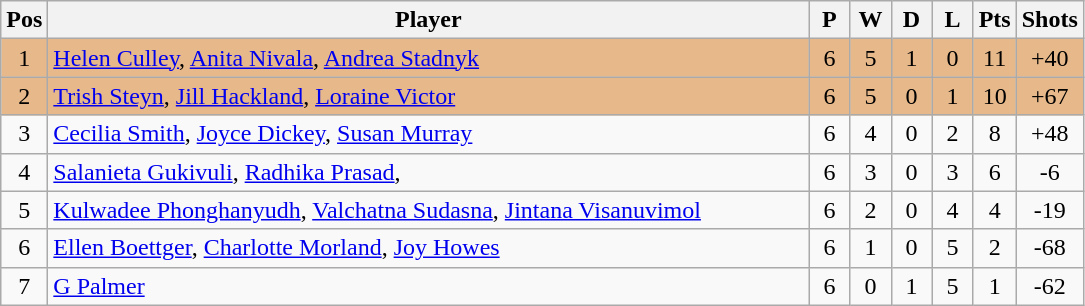<table class="wikitable" style="font-size: 100%">
<tr>
<th width=20>Pos</th>
<th width=500>Player</th>
<th width=20>P</th>
<th width=20>W</th>
<th width=20>D</th>
<th width=20>L</th>
<th width=20>Pts</th>
<th width=30>Shots</th>
</tr>
<tr align=center style="background: #E6B88A;">
<td>1</td>
<td align="left"> <a href='#'>Helen Culley</a>, <a href='#'>Anita Nivala</a>, <a href='#'>Andrea Stadnyk</a></td>
<td>6</td>
<td>5</td>
<td>1</td>
<td>0</td>
<td>11</td>
<td>+40</td>
</tr>
<tr align=center style="background: #E6B88A;">
<td>2</td>
<td align="left"> <a href='#'>Trish Steyn</a>, <a href='#'>Jill Hackland</a>, <a href='#'>Loraine Victor</a></td>
<td>6</td>
<td>5</td>
<td>0</td>
<td>1</td>
<td>10</td>
<td>+67</td>
</tr>
<tr align=center>
<td>3</td>
<td align="left"> <a href='#'>Cecilia Smith</a>, <a href='#'>Joyce Dickey</a>, <a href='#'>Susan Murray</a></td>
<td>6</td>
<td>4</td>
<td>0</td>
<td>2</td>
<td>8</td>
<td>+48</td>
</tr>
<tr align=center>
<td>4</td>
<td align="left"> <a href='#'>Salanieta Gukivuli</a>, <a href='#'>Radhika Prasad</a>,</td>
<td>6</td>
<td>3</td>
<td>0</td>
<td>3</td>
<td>6</td>
<td>-6</td>
</tr>
<tr align=center>
<td>5</td>
<td align="left"> <a href='#'>Kulwadee Phonghanyudh</a>, <a href='#'>Valchatna Sudasna</a>, <a href='#'>Jintana Visanuvimol</a></td>
<td>6</td>
<td>2</td>
<td>0</td>
<td>4</td>
<td>4</td>
<td>-19</td>
</tr>
<tr align=center>
<td>6</td>
<td align="left"> <a href='#'>Ellen Boettger</a>, <a href='#'>Charlotte Morland</a>, <a href='#'>Joy Howes</a></td>
<td>6</td>
<td>1</td>
<td>0</td>
<td>5</td>
<td>2</td>
<td>-68</td>
</tr>
<tr align=center>
<td>7</td>
<td align="left"> <a href='#'>G Palmer</a></td>
<td>6</td>
<td>0</td>
<td>1</td>
<td>5</td>
<td>1</td>
<td>-62</td>
</tr>
</table>
